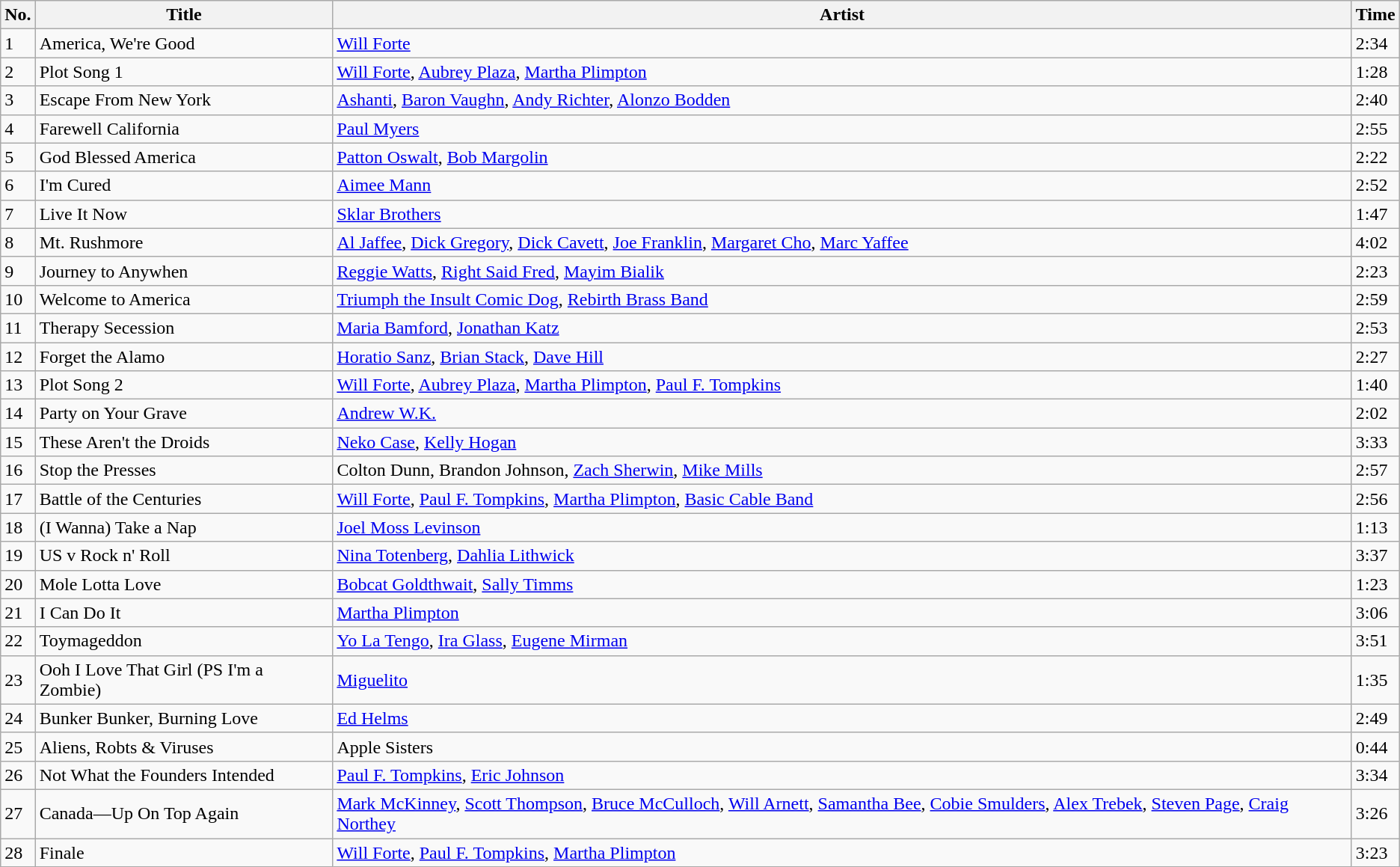<table class="wikitable">
<tr>
<th>No.</th>
<th>Title</th>
<th>Artist</th>
<th>Time</th>
</tr>
<tr>
<td>1</td>
<td>America, We're Good</td>
<td><a href='#'>Will Forte</a></td>
<td>2:34</td>
</tr>
<tr>
<td>2</td>
<td>Plot Song 1</td>
<td><a href='#'>Will Forte</a>, <a href='#'>Aubrey Plaza</a>, <a href='#'>Martha Plimpton</a></td>
<td>1:28</td>
</tr>
<tr>
<td>3</td>
<td>Escape From New York</td>
<td><a href='#'>Ashanti</a>, <a href='#'>Baron Vaughn</a>, <a href='#'>Andy Richter</a>, <a href='#'>Alonzo Bodden</a></td>
<td>2:40</td>
</tr>
<tr>
<td>4</td>
<td>Farewell California</td>
<td><a href='#'>Paul Myers</a></td>
<td>2:55</td>
</tr>
<tr>
<td>5</td>
<td>God Blessed America</td>
<td><a href='#'>Patton Oswalt</a>, <a href='#'>Bob Margolin</a></td>
<td>2:22</td>
</tr>
<tr>
<td>6</td>
<td>I'm Cured</td>
<td><a href='#'>Aimee Mann</a></td>
<td>2:52</td>
</tr>
<tr>
<td>7</td>
<td>Live It Now</td>
<td><a href='#'>Sklar Brothers</a></td>
<td>1:47</td>
</tr>
<tr>
<td>8</td>
<td>Mt. Rushmore</td>
<td><a href='#'>Al Jaffee</a>, <a href='#'>Dick Gregory</a>, <a href='#'>Dick Cavett</a>, <a href='#'>Joe Franklin</a>, <a href='#'>Margaret Cho</a>, <a href='#'>Marc Yaffee</a></td>
<td>4:02</td>
</tr>
<tr>
<td>9</td>
<td>Journey to Anywhen</td>
<td><a href='#'>Reggie Watts</a>, <a href='#'>Right Said Fred</a>, <a href='#'>Mayim Bialik</a></td>
<td>2:23</td>
</tr>
<tr>
<td>10</td>
<td>Welcome to America</td>
<td><a href='#'>Triumph the Insult Comic Dog</a>, <a href='#'>Rebirth Brass Band</a></td>
<td>2:59</td>
</tr>
<tr>
<td>11</td>
<td>Therapy Secession</td>
<td><a href='#'>Maria Bamford</a>, <a href='#'>Jonathan Katz</a></td>
<td>2:53</td>
</tr>
<tr>
<td>12</td>
<td>Forget the Alamo</td>
<td><a href='#'>Horatio Sanz</a>, <a href='#'>Brian Stack</a>, <a href='#'>Dave Hill</a></td>
<td>2:27</td>
</tr>
<tr>
<td>13</td>
<td>Plot Song 2</td>
<td><a href='#'>Will Forte</a>, <a href='#'>Aubrey Plaza</a>, <a href='#'>Martha Plimpton</a>, <a href='#'>Paul F. Tompkins</a></td>
<td>1:40</td>
</tr>
<tr>
<td>14</td>
<td>Party on Your Grave</td>
<td><a href='#'>Andrew W.K.</a></td>
<td>2:02</td>
</tr>
<tr>
<td>15</td>
<td>These Aren't the Droids</td>
<td><a href='#'>Neko Case</a>, <a href='#'>Kelly Hogan</a></td>
<td>3:33</td>
</tr>
<tr>
<td>16</td>
<td>Stop the Presses</td>
<td>Colton Dunn, Brandon Johnson, <a href='#'>Zach Sherwin</a>, <a href='#'>Mike Mills</a></td>
<td>2:57</td>
</tr>
<tr>
<td>17</td>
<td>Battle of the Centuries</td>
<td><a href='#'>Will Forte</a>, <a href='#'>Paul F. Tompkins</a>, <a href='#'>Martha Plimpton</a>, <a href='#'>Basic Cable Band</a></td>
<td>2:56</td>
</tr>
<tr>
<td>18</td>
<td>(I Wanna) Take a Nap</td>
<td><a href='#'>Joel Moss Levinson</a></td>
<td>1:13</td>
</tr>
<tr>
<td>19</td>
<td>US v Rock n' Roll</td>
<td><a href='#'>Nina Totenberg</a>, <a href='#'>Dahlia Lithwick</a></td>
<td>3:37</td>
</tr>
<tr>
<td>20</td>
<td>Mole Lotta Love</td>
<td><a href='#'>Bobcat Goldthwait</a>, <a href='#'>Sally Timms</a></td>
<td>1:23</td>
</tr>
<tr>
<td>21</td>
<td>I Can Do It</td>
<td><a href='#'>Martha Plimpton</a></td>
<td>3:06</td>
</tr>
<tr>
<td>22</td>
<td>Toymageddon</td>
<td><a href='#'>Yo La Tengo</a>, <a href='#'>Ira Glass</a>, <a href='#'>Eugene Mirman</a></td>
<td>3:51</td>
</tr>
<tr>
<td>23</td>
<td>Ooh I Love That Girl (PS I'm a Zombie)</td>
<td><a href='#'>Miguelito</a></td>
<td>1:35</td>
</tr>
<tr>
<td>24</td>
<td>Bunker Bunker, Burning Love</td>
<td><a href='#'>Ed Helms</a></td>
<td>2:49</td>
</tr>
<tr>
<td>25</td>
<td>Aliens, Robts & Viruses</td>
<td>Apple Sisters</td>
<td>0:44</td>
</tr>
<tr>
<td>26</td>
<td>Not What the Founders Intended</td>
<td><a href='#'>Paul F. Tompkins</a>, <a href='#'>Eric Johnson</a></td>
<td>3:34</td>
</tr>
<tr>
<td>27</td>
<td>Canada—Up On Top Again</td>
<td><a href='#'>Mark McKinney</a>, <a href='#'>Scott Thompson</a>, <a href='#'>Bruce McCulloch</a>, <a href='#'>Will Arnett</a>, <a href='#'>Samantha Bee</a>, <a href='#'>Cobie Smulders</a>, <a href='#'>Alex Trebek</a>, <a href='#'>Steven Page</a>, <a href='#'>Craig Northey</a></td>
<td>3:26</td>
</tr>
<tr>
<td>28</td>
<td>Finale</td>
<td><a href='#'>Will Forte</a>, <a href='#'>Paul F. Tompkins</a>, <a href='#'>Martha Plimpton</a></td>
<td>3:23</td>
</tr>
</table>
